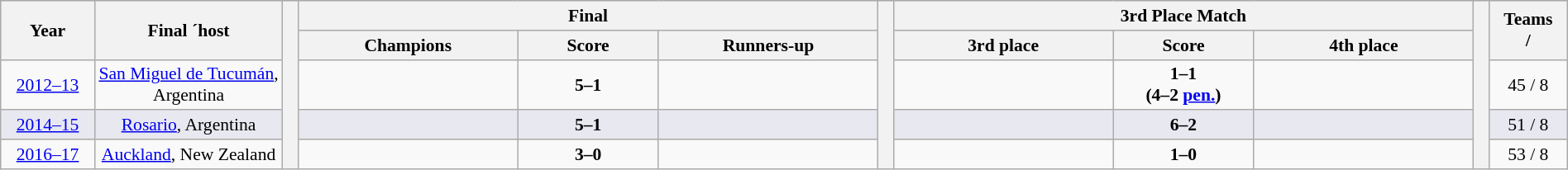<table class="wikitable" style="font-size:90%; width: 100%; text-align: center;">
<tr bgcolor=#c1d8ff>
<th rowspan=2 width=6%>Year</th>
<th rowspan=2 width=12%>Final ´host</th>
<th width=1% rowspan=5 bgcolor=ffffff></th>
<th colspan=3>Final</th>
<th width=1% rowspan=5 bgcolor=ffffff></th>
<th colspan=3>3rd Place Match</th>
<th width=1% rowspan=5 bgcolor=#ffffff></th>
<th rowspan=2 width=5%>Teams<br> / </th>
</tr>
<tr bgcolor=#efefef>
<th width=14%>Champions</th>
<th width=9%>Score</th>
<th width=14%>Runners-up</th>
<th width=14%>3rd place</th>
<th width=9%>Score</th>
<th width=14%>4th place</th>
</tr>
<tr>
<td><a href='#'>2012–13</a></td>
<td><a href='#'>San Miguel de Tucumán</a>, Argentina</td>
<td><strong></strong></td>
<td><strong>5–1</strong></td>
<td></td>
<td></td>
<td><strong>1–1</strong><br><strong>(4–2 <a href='#'>pen.</a>)</strong></td>
<td></td>
<td>45 / 8</td>
</tr>
<tr bgcolor=#E8E8F0>
<td><a href='#'>2014–15</a></td>
<td><a href='#'>Rosario</a>, Argentina</td>
<td><strong></strong></td>
<td><strong>5–1</strong></td>
<td></td>
<td></td>
<td><strong>6–2</strong></td>
<td></td>
<td>51 / 8</td>
</tr>
<tr>
<td><a href='#'>2016–17</a></td>
<td><a href='#'>Auckland</a>, New Zealand</td>
<td><strong></strong></td>
<td><strong>3–0</strong></td>
<td></td>
<td></td>
<td><strong>1–0</strong></td>
<td></td>
<td>53 / 8</td>
</tr>
</table>
